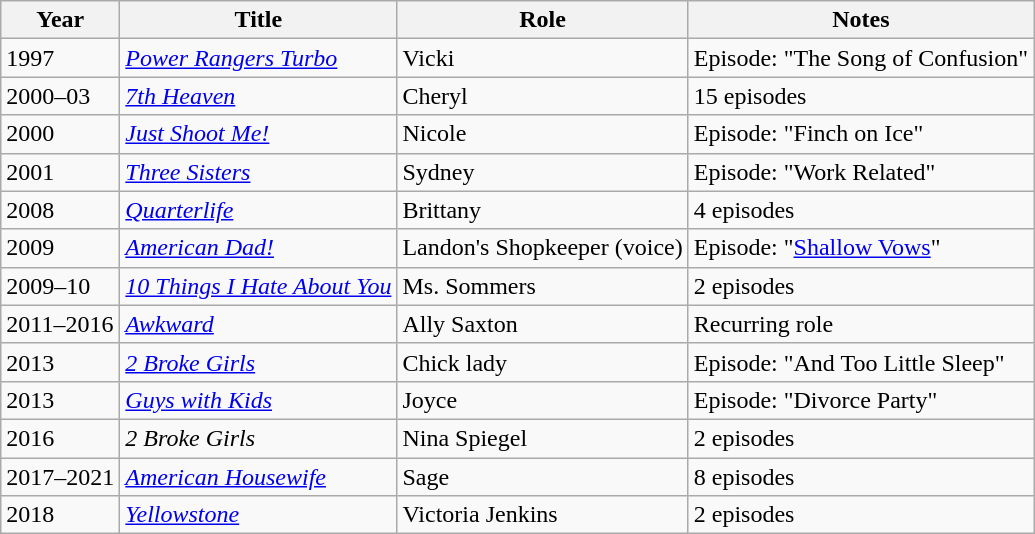<table class="wikitable sortable">
<tr>
<th>Year</th>
<th>Title</th>
<th>Role</th>
<th class="unsortable">Notes</th>
</tr>
<tr>
<td>1997</td>
<td><em><a href='#'>Power Rangers Turbo</a></em></td>
<td>Vicki</td>
<td>Episode: "The Song of Confusion"</td>
</tr>
<tr>
<td>2000–03</td>
<td><em><a href='#'>7th Heaven</a></em></td>
<td>Cheryl</td>
<td>15 episodes</td>
</tr>
<tr>
<td>2000</td>
<td><em><a href='#'>Just Shoot Me!</a></em></td>
<td>Nicole</td>
<td>Episode: "Finch on Ice"</td>
</tr>
<tr>
<td>2001</td>
<td><em><a href='#'>Three Sisters</a></em></td>
<td>Sydney</td>
<td>Episode: "Work Related"</td>
</tr>
<tr>
<td>2008</td>
<td><em><a href='#'>Quarterlife</a></em></td>
<td>Brittany</td>
<td>4 episodes</td>
</tr>
<tr>
<td>2009</td>
<td><em><a href='#'>American Dad!</a></em></td>
<td>Landon's Shopkeeper (voice)</td>
<td>Episode: "<a href='#'>Shallow Vows</a>"</td>
</tr>
<tr>
<td>2009–10</td>
<td><em><a href='#'>10 Things I Hate About You</a></em></td>
<td>Ms. Sommers</td>
<td>2 episodes</td>
</tr>
<tr>
<td>2011–2016</td>
<td><em><a href='#'>Awkward</a></em></td>
<td>Ally Saxton</td>
<td>Recurring role</td>
</tr>
<tr>
<td>2013</td>
<td><em><a href='#'>2 Broke Girls</a></em></td>
<td>Chick lady</td>
<td>Episode: "And Too Little Sleep"</td>
</tr>
<tr>
<td>2013</td>
<td><em><a href='#'>Guys with Kids</a></em></td>
<td>Joyce</td>
<td>Episode: "Divorce Party"</td>
</tr>
<tr>
<td>2016</td>
<td><em>2 Broke Girls</em></td>
<td>Nina Spiegel</td>
<td>2 episodes</td>
</tr>
<tr>
<td>2017–2021</td>
<td><em><a href='#'>American Housewife</a></em></td>
<td>Sage</td>
<td>8 episodes</td>
</tr>
<tr>
<td>2018</td>
<td><em><a href='#'>Yellowstone</a></em></td>
<td>Victoria Jenkins</td>
<td>2 episodes</td>
</tr>
</table>
